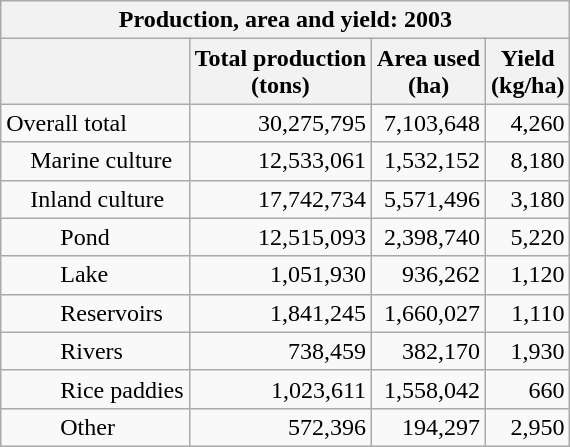<table class="wikitable" border="1">
<tr>
<th colspan=4>Production, area and yield:  2003</th>
</tr>
<tr>
<th></th>
<th>Total production<br>(tons)</th>
<th>Area used<br>(ha)</th>
<th>Yield<br>(kg/ha)</th>
</tr>
<tr>
<td>Overall total</td>
<td align="right">30,275,795</td>
<td align="right">7,103,648</td>
<td align="right">4,260</td>
</tr>
<tr>
<td>    Marine culture</td>
<td align="right">12,533,061</td>
<td align="right">1,532,152</td>
<td align="right">8,180</td>
</tr>
<tr>
<td>    Inland culture</td>
<td align="right">17,742,734</td>
<td align="right">5,571,496</td>
<td align="right">3,180</td>
</tr>
<tr>
<td>         Pond</td>
<td align="right">12,515,093</td>
<td align="right">2,398,740</td>
<td align="right">5,220</td>
</tr>
<tr>
<td>         Lake</td>
<td align="right">1,051,930</td>
<td align="right">936,262</td>
<td align="right">1,120</td>
</tr>
<tr>
<td>         Reservoirs</td>
<td align="right">1,841,245</td>
<td align="right">1,660,027</td>
<td align="right">1,110</td>
</tr>
<tr>
<td>         Rivers</td>
<td align="right">738,459</td>
<td align="right">382,170</td>
<td align="right">1,930</td>
</tr>
<tr>
<td>         Rice paddies</td>
<td align="right">1,023,611</td>
<td align="right">1,558,042</td>
<td align="right">660</td>
</tr>
<tr>
<td>         Other</td>
<td align="right">572,396</td>
<td align="right">194,297</td>
<td align="right">2,950</td>
</tr>
</table>
